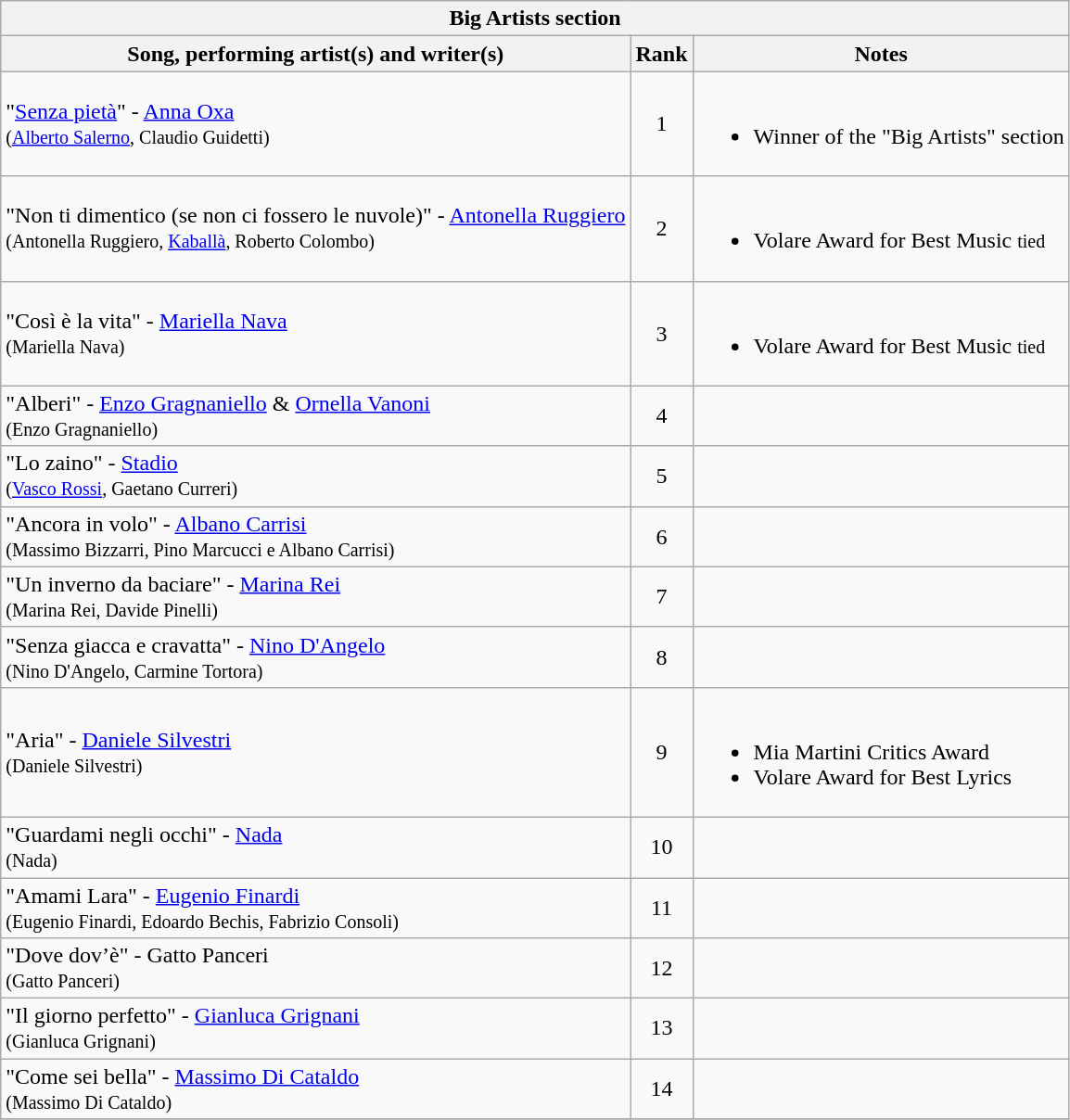<table class="plainrowheaders wikitable">
<tr>
<th colspan="3">Big Artists section</th>
</tr>
<tr>
<th>Song, performing artist(s) and writer(s)</th>
<th>Rank</th>
<th>Notes</th>
</tr>
<tr>
<td>"<a href='#'>Senza pietà</a>" - <a href='#'>Anna Oxa</a> <br><small> 	(<a href='#'>Alberto Salerno</a>, Claudio Guidetti) </small></td>
<td align="center">1</td>
<td><br><ul><li>Winner of the "Big Artists" section</li></ul></td>
</tr>
<tr>
<td>"Non ti dimentico (se non ci fossero le nuvole)" -  <a href='#'>Antonella Ruggiero</a><br><small>(Antonella Ruggiero, <a href='#'>Kaballà</a>, Roberto Colombo)</small></td>
<td align="center">2</td>
<td><br><ul><li>Volare Award for Best Music <small>tied</small></li></ul></td>
</tr>
<tr>
<td>"Così è la vita" -   	<a href='#'>Mariella Nava</a><br><small>(Mariella Nava)</small></td>
<td align="center">3</td>
<td><br><ul><li>Volare Award for Best Music <small>tied</small></li></ul></td>
</tr>
<tr>
<td>"Alberi" -  <a href='#'>Enzo Gragnaniello</a> & <a href='#'>Ornella Vanoni</a><br> <small>(Enzo Gragnaniello)</small></td>
<td align="center">4</td>
<td></td>
</tr>
<tr>
<td>"Lo zaino" - <a href='#'>Stadio</a> <br> <small> 	(<a href='#'>Vasco Rossi</a>,  Gaetano Curreri)</small></td>
<td align="center">5</td>
<td></td>
</tr>
<tr>
<td>"Ancora in volo" - <a href='#'>Albano Carrisi</a><br><small>(Massimo Bizzarri, Pino Marcucci e Albano Carrisi)</small></td>
<td align="center">6</td>
<td></td>
</tr>
<tr>
<td>"Un inverno da baciare" -  <a href='#'>Marina Rei</a><br> <small>(Marina Rei,  Davide Pinelli)</small></td>
<td align="center">7</td>
<td></td>
</tr>
<tr>
<td>"Senza giacca e cravatta" - <a href='#'>Nino D'Angelo</a><br><small>(Nino D'Angelo,  Carmine Tortora)</small></td>
<td align="center">8</td>
<td></td>
</tr>
<tr>
<td>"Aria" - <a href='#'>Daniele Silvestri</a><br><small>(Daniele Silvestri)</small></td>
<td align="center">9</td>
<td><br><ul><li>Mia Martini Critics Award</li><li>Volare Award for Best Lyrics</li></ul></td>
</tr>
<tr>
<td>"Guardami negli occhi" - <a href='#'>Nada</a><br><small>(Nada)</small></td>
<td align="center">10</td>
<td></td>
</tr>
<tr>
<td>"Amami Lara" -  <a href='#'>Eugenio Finardi</a><br> <small>(Eugenio Finardi, Edoardo Bechis, Fabrizio Consoli)</small></td>
<td align="center">11</td>
<td></td>
</tr>
<tr>
<td>"Dove dov’è" -  	Gatto Panceri<br> <small>(Gatto Panceri)</small></td>
<td align="center">12</td>
<td></td>
</tr>
<tr>
<td>"Il giorno perfetto" - <a href='#'>Gianluca Grignani</a><br><small>(Gianluca Grignani)</small></td>
<td align="center">13</td>
<td></td>
</tr>
<tr>
<td>"Come sei bella" - <a href='#'>Massimo Di Cataldo</a><br><small>(Massimo Di Cataldo)</small></td>
<td align="center">14</td>
<td></td>
</tr>
<tr>
</tr>
</table>
